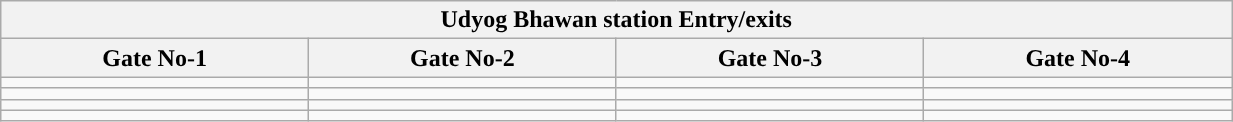<table class="wikitable" style="text-align: center;" width="65%">
<tr>
<th align="center" colspan="5" style="background:#"><span>Udyog Bhawan station Entry/exits</span></th>
</tr>
<tr>
<th style="width:15%;">Gate No-1</th>
<th style="width:15%;">Gate No-2</th>
<th style="width:15%;">Gate No-3</th>
<th style="width:15%;">Gate No-4</th>
</tr>
<tr>
<td></td>
<td></td>
<td></td>
<td></td>
</tr>
<tr>
<td></td>
<td></td>
<td></td>
<td></td>
</tr>
<tr>
<td></td>
<td></td>
<td></td>
<td></td>
</tr>
<tr>
<td></td>
<td></td>
<td></td>
<td></td>
</tr>
</table>
